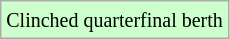<table class="wikitable">
<tr>
<td style="background-color: #ccffcc;"><small>Clinched quarterfinal berth</small></td>
</tr>
</table>
